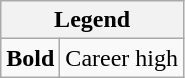<table class="wikitable mw-collapsible mw-collapsed">
<tr>
<th colspan="2">Legend</th>
</tr>
<tr>
<td><strong>Bold</strong></td>
<td>Career high</td>
</tr>
</table>
